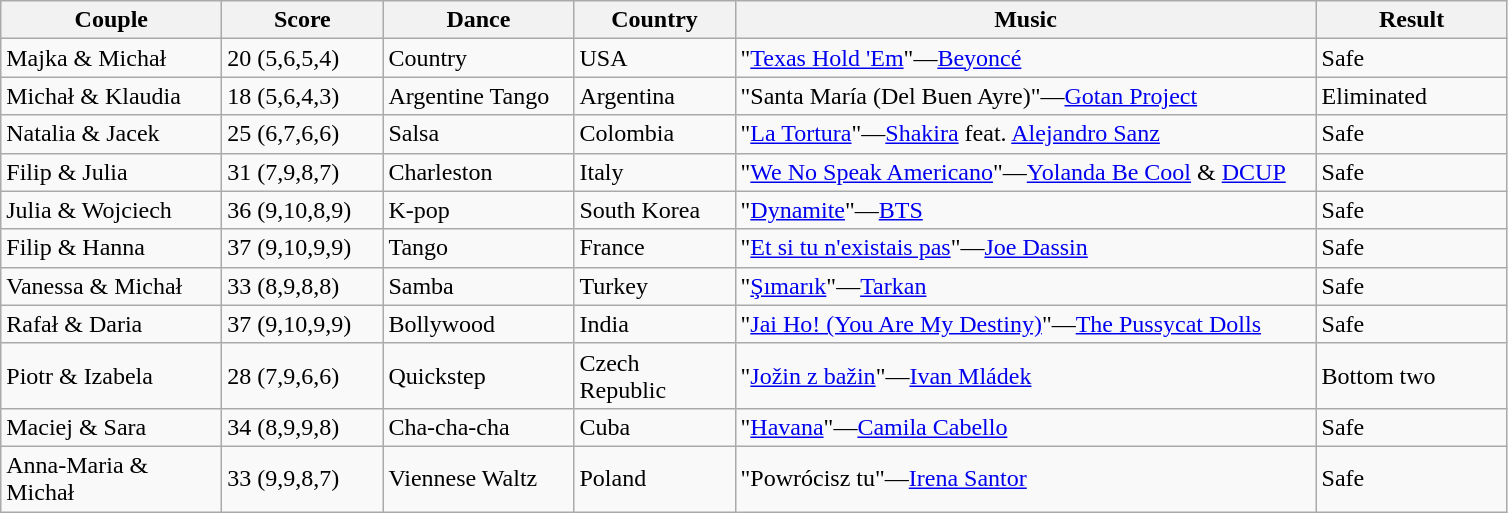<table class="wikitable">
<tr>
<th style="width:140px;">Couple</th>
<th style="width:100px;">Score</th>
<th style="width:120px;">Dance</th>
<th style="width:100px;">Country</th>
<th style="width:380px;">Music</th>
<th style="width:120px;">Result</th>
</tr>
<tr>
<td>Majka & Michał</td>
<td>20 (5,6,5,4)</td>
<td>Country</td>
<td>USA</td>
<td>"<a href='#'>Texas Hold 'Em</a>"—<a href='#'>Beyoncé</a></td>
<td>Safe</td>
</tr>
<tr>
<td>Michał & Klaudia</td>
<td>18 (5,6,4,3)</td>
<td>Argentine Tango</td>
<td>Argentina</td>
<td>"Santa María (Del Buen Ayre)"—<a href='#'>Gotan Project</a></td>
<td>Eliminated</td>
</tr>
<tr>
<td>Natalia & Jacek</td>
<td>25 (6,7,6,6)</td>
<td>Salsa</td>
<td>Colombia</td>
<td>"<a href='#'>La Tortura</a>"—<a href='#'>Shakira</a> feat. <a href='#'>Alejandro Sanz</a></td>
<td>Safe</td>
</tr>
<tr>
<td>Filip & Julia</td>
<td>31 (7,9,8,7)</td>
<td>Charleston</td>
<td>Italy</td>
<td>"<a href='#'>We No Speak Americano</a>"—<a href='#'>Yolanda Be Cool</a> & <a href='#'>DCUP</a></td>
<td>Safe</td>
</tr>
<tr>
<td>Julia & Wojciech</td>
<td>36 (9,10,8,9)</td>
<td>K-pop</td>
<td>South Korea</td>
<td>"<a href='#'>Dynamite</a>"—<a href='#'>BTS</a></td>
<td>Safe</td>
</tr>
<tr>
<td>Filip & Hanna</td>
<td>37 (9,10,9,9)</td>
<td>Tango</td>
<td>France</td>
<td>"<a href='#'>Et si tu n'existais pas</a>"—<a href='#'>Joe Dassin</a></td>
<td>Safe</td>
</tr>
<tr>
<td>Vanessa & Michał</td>
<td>33 (8,9,8,8)</td>
<td>Samba</td>
<td>Turkey</td>
<td>"<a href='#'>Şımarık</a>"—<a href='#'>Tarkan</a></td>
<td>Safe</td>
</tr>
<tr>
<td>Rafał & Daria</td>
<td>37 (9,10,9,9)</td>
<td>Bollywood</td>
<td>India</td>
<td>"<a href='#'>Jai Ho! (You Are My Destiny)</a>"—<a href='#'>The Pussycat Dolls</a></td>
<td>Safe</td>
</tr>
<tr>
<td>Piotr & Izabela</td>
<td>28 (7,9,6,6)</td>
<td>Quickstep</td>
<td>Czech Republic</td>
<td>"<a href='#'>Jožin z bažin</a>"—<a href='#'>Ivan Mládek</a></td>
<td>Bottom two</td>
</tr>
<tr>
<td>Maciej & Sara</td>
<td>34 (8,9,9,8)</td>
<td>Cha-cha-cha</td>
<td>Cuba</td>
<td>"<a href='#'>Havana</a>"—<a href='#'>Camila Cabello</a></td>
<td>Safe</td>
</tr>
<tr>
<td>Anna-Maria & Michał</td>
<td>33 (9,9,8,7)</td>
<td>Viennese Waltz</td>
<td>Poland</td>
<td>"Powrócisz tu"—<a href='#'>Irena Santor</a></td>
<td>Safe</td>
</tr>
</table>
